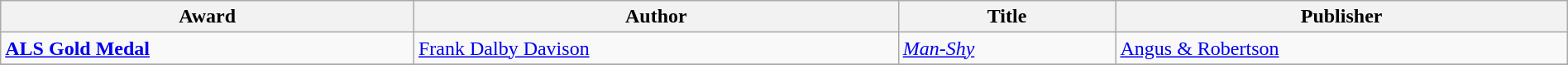<table class="wikitable" width=100%>
<tr>
<th>Award</th>
<th>Author</th>
<th>Title</th>
<th>Publisher</th>
</tr>
<tr>
<td><strong><a href='#'>ALS Gold Medal</a></strong></td>
<td><a href='#'>Frank Dalby Davison</a></td>
<td><em><a href='#'>Man-Shy</a></em></td>
<td><a href='#'>Angus & Robertson</a></td>
</tr>
<tr>
</tr>
</table>
